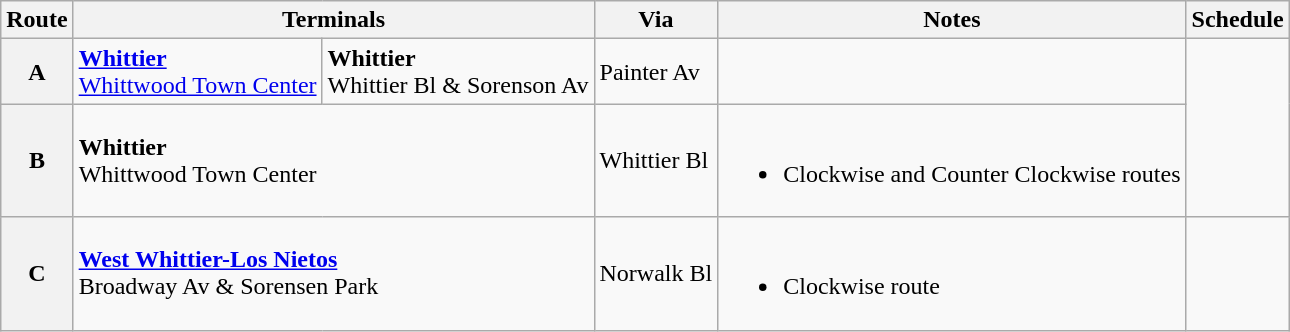<table class="wikitable">
<tr>
<th>Route</th>
<th colspan=2>Terminals</th>
<th>Via</th>
<th>Notes</th>
<th>Schedule</th>
</tr>
<tr>
<th>A</th>
<td><strong><a href='#'>Whittier</a></strong><br><a href='#'>Whittwood Town Center</a></td>
<td><strong>Whittier</strong><br>Whittier Bl & Sorenson Av</td>
<td>Painter Av</td>
<td></td>
<td rowspan="2"></td>
</tr>
<tr>
<th>B</th>
<td colspan=2><strong>Whittier</strong><br>Whittwood Town Center</td>
<td>Whittier Bl</td>
<td><br><ul><li>Clockwise and Counter Clockwise routes</li></ul></td>
</tr>
<tr>
<th>C</th>
<td colspan=2><strong><a href='#'>West Whittier-Los Nietos</a></strong><br>Broadway Av & Sorensen Park</td>
<td>Norwalk Bl</td>
<td><br><ul><li>Clockwise route</li></ul></td>
<td></td>
</tr>
</table>
